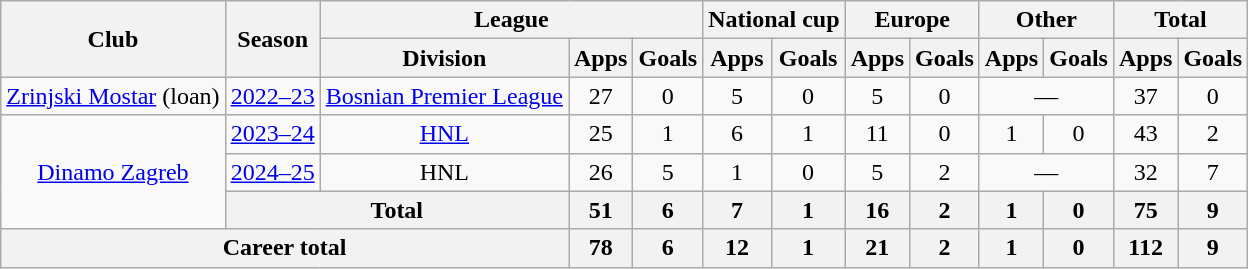<table class="wikitable" style="text-align:center">
<tr>
<th rowspan=2>Club</th>
<th rowspan=2>Season</th>
<th colspan=3>League</th>
<th colspan=2>National cup</th>
<th colspan=2>Europe</th>
<th colspan=2>Other</th>
<th colspan=2>Total</th>
</tr>
<tr>
<th>Division</th>
<th>Apps</th>
<th>Goals</th>
<th>Apps</th>
<th>Goals</th>
<th>Apps</th>
<th>Goals</th>
<th>Apps</th>
<th>Goals</th>
<th>Apps</th>
<th>Goals</th>
</tr>
<tr>
<td><a href='#'>Zrinjski Mostar</a> (loan)</td>
<td><a href='#'>2022–23</a></td>
<td><a href='#'>Bosnian Premier League</a></td>
<td>27</td>
<td>0</td>
<td>5</td>
<td>0</td>
<td>5</td>
<td>0</td>
<td colspan=2>—</td>
<td>37</td>
<td>0</td>
</tr>
<tr>
<td rowspan=3><a href='#'>Dinamo Zagreb</a></td>
<td><a href='#'>2023–24</a></td>
<td><a href='#'>HNL</a></td>
<td>25</td>
<td>1</td>
<td>6</td>
<td>1</td>
<td>11</td>
<td>0</td>
<td>1</td>
<td>0</td>
<td>43</td>
<td>2</td>
</tr>
<tr>
<td><a href='#'>2024–25</a></td>
<td>HNL</td>
<td>26</td>
<td>5</td>
<td>1</td>
<td>0</td>
<td>5</td>
<td>2</td>
<td colspan=2>—</td>
<td>32</td>
<td>7</td>
</tr>
<tr>
<th colspan=2>Total</th>
<th>51</th>
<th>6</th>
<th>7</th>
<th>1</th>
<th>16</th>
<th>2</th>
<th>1</th>
<th>0</th>
<th>75</th>
<th>9</th>
</tr>
<tr>
<th colspan=3>Career total</th>
<th>78</th>
<th>6</th>
<th>12</th>
<th>1</th>
<th>21</th>
<th>2</th>
<th>1</th>
<th>0</th>
<th>112</th>
<th>9</th>
</tr>
</table>
